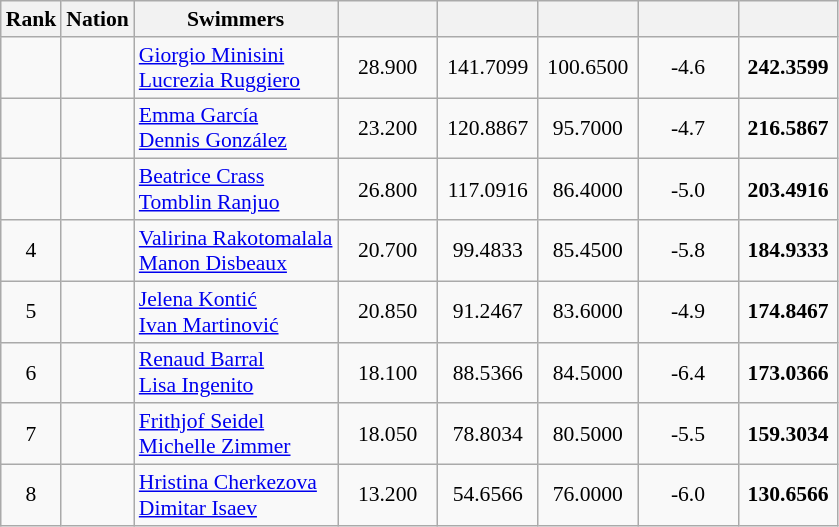<table class="wikitable sortable" style="text-align:center; font-size:90%">
<tr>
<th>Rank</th>
<th>Nation</th>
<th>Swimmers</th>
<th width=60></th>
<th width=60></th>
<th width=60></th>
<th width=60></th>
<th width=60></th>
</tr>
<tr>
<td></td>
<td align=left></td>
<td align=left><a href='#'>Giorgio Minisini</a><br><a href='#'>Lucrezia Ruggiero</a></td>
<td>28.900</td>
<td>141.7099</td>
<td>100.6500</td>
<td>-4.6</td>
<td><strong> 242.3599 </strong></td>
</tr>
<tr>
<td></td>
<td align=left></td>
<td align=left><a href='#'>Emma García</a><br><a href='#'>Dennis González</a></td>
<td>23.200</td>
<td>120.8867</td>
<td>95.7000</td>
<td>-4.7</td>
<td><strong> 216.5867 </strong></td>
</tr>
<tr>
<td></td>
<td align=left></td>
<td align=left><a href='#'>Beatrice Crass</a><br><a href='#'>Tomblin Ranjuo</a></td>
<td>26.800</td>
<td>117.0916</td>
<td>86.4000</td>
<td>-5.0</td>
<td><strong> 203.4916 </strong></td>
</tr>
<tr>
<td>4</td>
<td align=left></td>
<td align=left><a href='#'>Valirina Rakotomalala</a><br><a href='#'>Manon Disbeaux</a></td>
<td>20.700</td>
<td>99.4833</td>
<td>85.4500</td>
<td>-5.8</td>
<td><strong> 184.9333 </strong></td>
</tr>
<tr>
<td>5</td>
<td align=left></td>
<td align=left><a href='#'>Jelena Kontić</a><br><a href='#'>Ivan Martinović</a></td>
<td>20.850</td>
<td>91.2467</td>
<td>83.6000</td>
<td>-4.9</td>
<td><strong> 174.8467 </strong></td>
</tr>
<tr>
<td>6</td>
<td align=left></td>
<td align=left><a href='#'>Renaud Barral</a><br><a href='#'>Lisa Ingenito</a></td>
<td>18.100</td>
<td>88.5366</td>
<td>84.5000</td>
<td>-6.4</td>
<td><strong> 173.0366 </strong></td>
</tr>
<tr>
<td>7</td>
<td align=left></td>
<td align=left><a href='#'>Frithjof Seidel</a><br><a href='#'>Michelle Zimmer</a></td>
<td>18.050</td>
<td>78.8034</td>
<td>80.5000</td>
<td>-5.5</td>
<td><strong> 159.3034 </strong></td>
</tr>
<tr>
<td>8</td>
<td align=left></td>
<td align=left><a href='#'>Hristina Cherkezova</a><br><a href='#'>Dimitar Isaev</a></td>
<td>13.200</td>
<td>54.6566</td>
<td>76.0000</td>
<td>-6.0</td>
<td><strong> 130.6566 </strong></td>
</tr>
</table>
